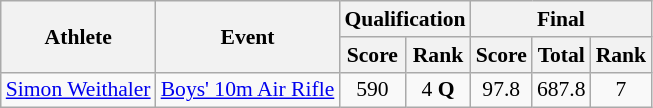<table class="wikitable" style="font-size:90%">
<tr>
<th rowspan="2">Athlete</th>
<th rowspan="2">Event</th>
<th colspan="2">Qualification</th>
<th colspan="3">Final</th>
</tr>
<tr>
<th>Score</th>
<th>Rank</th>
<th>Score</th>
<th>Total</th>
<th>Rank</th>
</tr>
<tr>
<td><a href='#'>Simon Weithaler</a></td>
<td><a href='#'>Boys' 10m Air Rifle</a></td>
<td align=center>590</td>
<td align=center>4 <strong>Q</strong></td>
<td align=center>97.8</td>
<td align=center>687.8</td>
<td align=center>7</td>
</tr>
</table>
